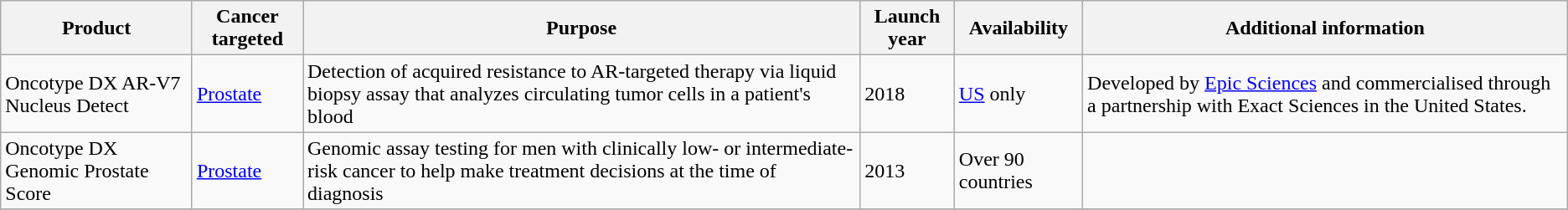<table class="wikitable sortable">
<tr>
<th>Product</th>
<th>Cancer targeted</th>
<th>Purpose</th>
<th>Launch year</th>
<th>Availability</th>
<th>Additional information</th>
</tr>
<tr>
<td>Oncotype DX AR-V7 Nucleus Detect</td>
<td><a href='#'>Prostate</a></td>
<td>Detection of acquired resistance to AR-targeted therapy via liquid biopsy assay that analyzes circulating tumor cells in a patient's blood</td>
<td>2018</td>
<td><a href='#'>US</a> only</td>
<td>Developed by <a href='#'>Epic Sciences</a> and commercialised through a partnership with Exact Sciences in the United States.</td>
</tr>
<tr>
<td>Oncotype DX Genomic Prostate Score</td>
<td><a href='#'>Prostate</a></td>
<td>Genomic assay testing for men with clinically low- or intermediate-risk cancer to help make treatment decisions at the time of diagnosis</td>
<td>2013</td>
<td>Over 90 countries</td>
<td></td>
</tr>
<tr>
</tr>
</table>
